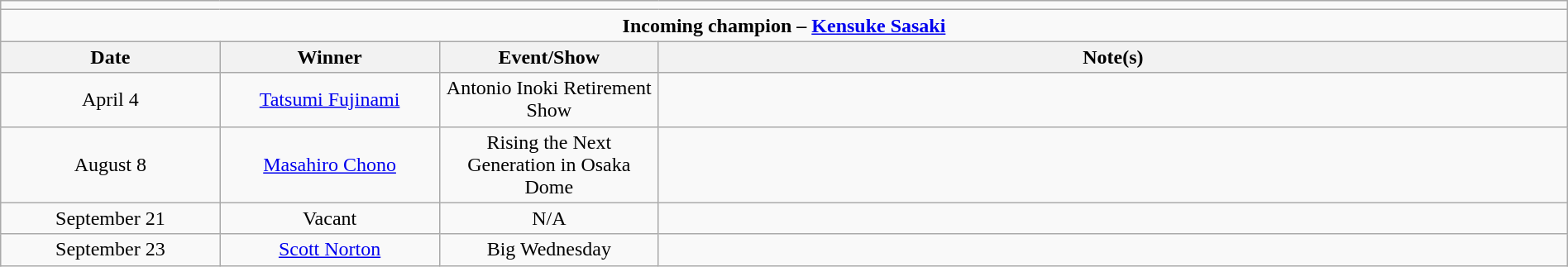<table class="wikitable" style="text-align:center; width:100%;">
<tr>
<td colspan="5"></td>
</tr>
<tr>
<td colspan="5"><strong>Incoming champion – <a href='#'>Kensuke Sasaki</a></strong></td>
</tr>
<tr>
<th width=14%>Date</th>
<th width=14%>Winner</th>
<th width=14%>Event/Show</th>
<th width=58%>Note(s)</th>
</tr>
<tr>
<td>April 4</td>
<td><a href='#'>Tatsumi Fujinami</a></td>
<td>Antonio Inoki Retirement Show</td>
<td align="left"></td>
</tr>
<tr>
<td>August 8</td>
<td><a href='#'>Masahiro Chono</a></td>
<td>Rising the Next Generation in Osaka Dome</td>
<td align="left"></td>
</tr>
<tr>
<td>September 21</td>
<td>Vacant</td>
<td>N/A</td>
<td align="left"></td>
</tr>
<tr>
<td>September 23</td>
<td><a href='#'>Scott Norton</a></td>
<td>Big Wednesday</td>
<td align="left"></td>
</tr>
</table>
